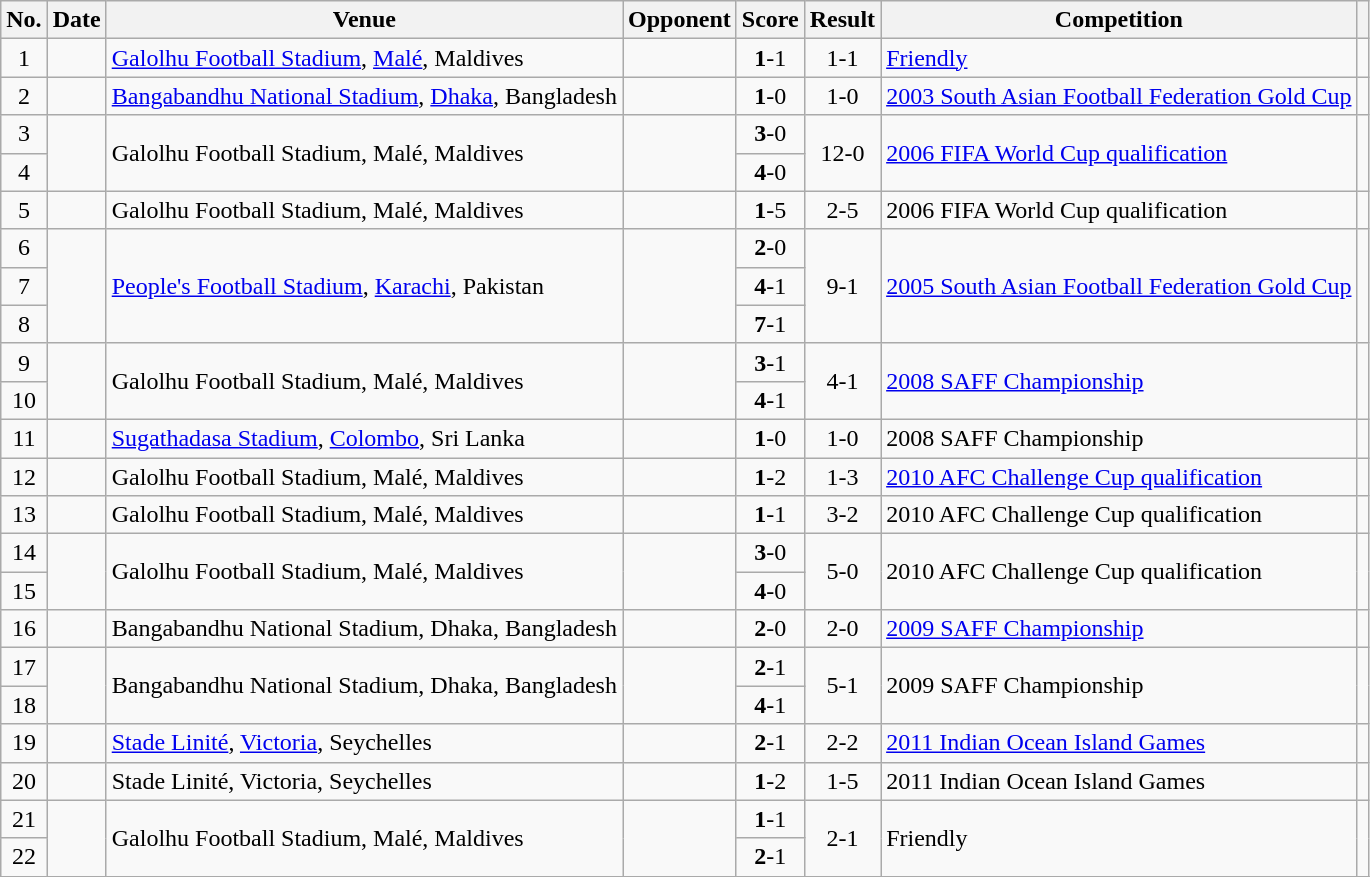<table class="wikitable sortable">
<tr>
<th scope="col">No.</th>
<th scope="col">Date</th>
<th scope="col">Venue</th>
<th scope="col">Opponent</th>
<th scope="col">Score</th>
<th scope="col">Result</th>
<th scope="col">Competition</th>
<th scope="col" class="unsortable"></th>
</tr>
<tr>
<td style="text-align:center">1</td>
<td></td>
<td><a href='#'>Galolhu Football Stadium</a>, <a href='#'>Malé</a>, Maldives</td>
<td></td>
<td style="text-align:center"><strong>1</strong>-1</td>
<td style="text-align:center">1-1</td>
<td><a href='#'>Friendly</a></td>
<td></td>
</tr>
<tr>
<td style="text-align:center">2</td>
<td></td>
<td><a href='#'>Bangabandhu National Stadium</a>, <a href='#'>Dhaka</a>, Bangladesh</td>
<td></td>
<td style="text-align:center"><strong>1</strong>-0</td>
<td style="text-align:center">1-0</td>
<td><a href='#'>2003 South Asian Football Federation Gold Cup</a></td>
<td></td>
</tr>
<tr>
<td style="text-align:center">3</td>
<td rowspan="2"></td>
<td rowspan="2">Galolhu Football Stadium, Malé, Maldives</td>
<td rowspan="2"></td>
<td style="text-align:center"><strong>3</strong>-0</td>
<td rowspan="2" style="text-align:center">12-0</td>
<td rowspan="2"><a href='#'>2006 FIFA World Cup qualification</a></td>
<td rowspan="2"></td>
</tr>
<tr>
<td style="text-align:center">4</td>
<td style="text-align:center"><strong>4</strong>-0</td>
</tr>
<tr>
<td style="text-align:center">5</td>
<td></td>
<td>Galolhu Football Stadium, Malé, Maldives</td>
<td></td>
<td style="text-align:center"><strong>1</strong>-5</td>
<td style="text-align:center">2-5</td>
<td>2006 FIFA World Cup qualification</td>
<td></td>
</tr>
<tr>
<td style="text-align:center">6</td>
<td rowspan="3"></td>
<td rowspan="3"><a href='#'>People's Football Stadium</a>, <a href='#'>Karachi</a>, Pakistan</td>
<td rowspan="3"></td>
<td style="text-align:center"><strong>2</strong>-0</td>
<td rowspan="3" style="text-align:center">9-1</td>
<td rowspan=3"><a href='#'>2005 South Asian Football Federation Gold Cup</a></td>
<td rowspan="3"></td>
</tr>
<tr>
<td style="text-align:center">7</td>
<td style="text-align:center"><strong>4</strong>-1</td>
</tr>
<tr>
<td style="text-align:center">8</td>
<td style="text-align:center"><strong>7</strong>-1</td>
</tr>
<tr>
<td style="text-align:center">9</td>
<td rowspan="2"></td>
<td rowspan="2">Galolhu Football Stadium, Malé, Maldives</td>
<td rowspan="2"></td>
<td style="text-align:center"><strong>3</strong>-1</td>
<td rowspan="2" style="text-align:center">4-1</td>
<td rowspan="2"><a href='#'>2008 SAFF Championship</a></td>
<td rowspan="2"></td>
</tr>
<tr>
<td style="text-align:center">10</td>
<td style="text-align:center"><strong>4</strong>-1</td>
</tr>
<tr>
<td style="text-align:center">11</td>
<td></td>
<td><a href='#'>Sugathadasa Stadium</a>, <a href='#'>Colombo</a>, Sri Lanka</td>
<td></td>
<td style="text-align:center"><strong>1</strong>-0</td>
<td style="text-align:center">1-0</td>
<td>2008 SAFF Championship</td>
<td></td>
</tr>
<tr>
<td style="text-align:center">12</td>
<td></td>
<td>Galolhu Football Stadium, Malé, Maldives</td>
<td></td>
<td style="text-align:center"><strong>1</strong>-2</td>
<td style="text-align:center">1-3</td>
<td><a href='#'>2010 AFC Challenge Cup qualification</a></td>
<td></td>
</tr>
<tr>
<td style="text-align:center">13</td>
<td></td>
<td>Galolhu Football Stadium, Malé, Maldives</td>
<td></td>
<td style="text-align:center"><strong>1</strong>-1</td>
<td style="text-align:center">3-2</td>
<td>2010 AFC Challenge Cup qualification</td>
<td></td>
</tr>
<tr>
<td style="text-align:center">14</td>
<td rowspan="2"></td>
<td rowspan="2">Galolhu Football Stadium, Malé, Maldives</td>
<td rowspan="2"></td>
<td style="text-align:center"><strong>3</strong>-0</td>
<td rowspan="2" style="text-align:center">5-0</td>
<td rowspan="2">2010 AFC Challenge Cup qualification</td>
<td rowspan="2"></td>
</tr>
<tr>
<td style="text-align:center">15</td>
<td style="text-align:center"><strong>4</strong>-0</td>
</tr>
<tr>
<td style="text-align:center">16</td>
<td></td>
<td>Bangabandhu National Stadium, Dhaka, Bangladesh</td>
<td></td>
<td style="text-align:center"><strong>2</strong>-0</td>
<td style="text-align:center">2-0</td>
<td><a href='#'>2009 SAFF Championship</a></td>
<td></td>
</tr>
<tr>
<td style="text-align:center">17</td>
<td rowspan="2"></td>
<td rowspan="2">Bangabandhu National Stadium, Dhaka, Bangladesh</td>
<td rowspan="2"></td>
<td style="text-align:center"><strong>2</strong>-1</td>
<td rowspan="2" style="text-align:center">5-1</td>
<td rowspan="2">2009 SAFF Championship</td>
<td rowspan="2"></td>
</tr>
<tr>
<td style="text-align:center">18</td>
<td style="text-align:center"><strong>4</strong>-1</td>
</tr>
<tr>
<td style="text-align:center">19</td>
<td></td>
<td><a href='#'>Stade Linité</a>, <a href='#'>Victoria</a>, Seychelles</td>
<td></td>
<td style="text-align:center"><strong>2</strong>-1</td>
<td style="text-align:center">2-2</td>
<td><a href='#'>2011 Indian Ocean Island Games</a></td>
<td></td>
</tr>
<tr>
<td style="text-align:center">20</td>
<td></td>
<td>Stade Linité, Victoria, Seychelles</td>
<td></td>
<td style="text-align:center"><strong>1</strong>-2</td>
<td style="text-align:center">1-5</td>
<td>2011 Indian Ocean Island Games</td>
<td></td>
</tr>
<tr>
<td style="text-align:center">21</td>
<td rowspan="2"></td>
<td rowspan="2">Galolhu Football Stadium, Malé, Maldives</td>
<td rowspan="2"></td>
<td style="text-align:center"><strong>1</strong>-1</td>
<td rowspan="2" style="text-align:center">2-1</td>
<td rowspan="2">Friendly</td>
<td rowspan="2"></td>
</tr>
<tr>
<td style="text-align:center">22</td>
<td style="text-align:center"><strong>2</strong>-1</td>
</tr>
<tr>
</tr>
</table>
